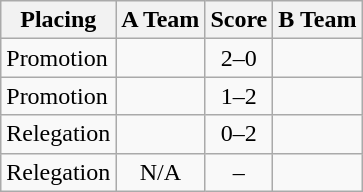<table class=wikitable style="border:1px solid #AAAAAA;">
<tr>
<th>Placing</th>
<th>A Team</th>
<th>Score</th>
<th>B Team</th>
</tr>
<tr>
<td>Promotion</td>
<td></td>
<td align="center">2–0</td>
<td></td>
</tr>
<tr>
<td>Promotion</td>
<td></td>
<td align="center">1–2</td>
<td></td>
</tr>
<tr>
<td>Relegation</td>
<td><em></em></td>
<td align="center">0–2</td>
<td></td>
</tr>
<tr>
<td>Relegation</td>
<td align="center">N/A</td>
<td align="center">–</td>
<td><em></em></td>
</tr>
</table>
